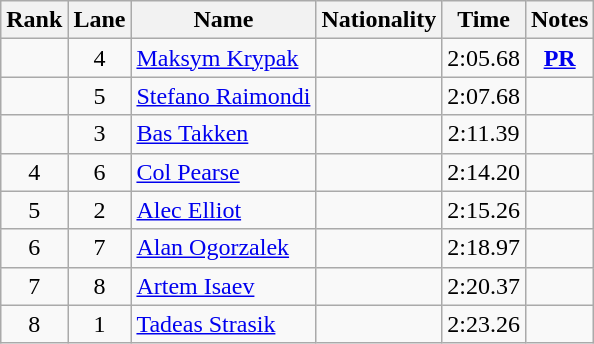<table class="wikitable sortable" style="text-align:center">
<tr>
<th>Rank</th>
<th>Lane</th>
<th>Name</th>
<th>Nationality</th>
<th>Time</th>
<th>Notes</th>
</tr>
<tr>
<td></td>
<td>4</td>
<td align=left><a href='#'>Maksym Krypak</a></td>
<td align=left></td>
<td>2:05.68</td>
<td><strong><a href='#'>PR</a></strong></td>
</tr>
<tr>
<td></td>
<td>5</td>
<td align=left><a href='#'>Stefano Raimondi</a></td>
<td align=left></td>
<td>2:07.68</td>
<td></td>
</tr>
<tr>
<td></td>
<td>3</td>
<td align=left><a href='#'>Bas Takken</a></td>
<td align=left></td>
<td>2:11.39</td>
<td></td>
</tr>
<tr>
<td>4</td>
<td>6</td>
<td align=left><a href='#'>Col Pearse</a></td>
<td align=left></td>
<td>2:14.20</td>
<td></td>
</tr>
<tr>
<td>5</td>
<td>2</td>
<td align=left><a href='#'>Alec Elliot</a></td>
<td align=left></td>
<td>2:15.26</td>
<td></td>
</tr>
<tr>
<td>6</td>
<td>7</td>
<td align=left><a href='#'>Alan Ogorzalek</a></td>
<td align=left></td>
<td>2:18.97</td>
<td></td>
</tr>
<tr>
<td>7</td>
<td>8</td>
<td align=left><a href='#'>Artem Isaev</a></td>
<td align=left></td>
<td>2:20.37</td>
<td></td>
</tr>
<tr>
<td>8</td>
<td>1</td>
<td align=left><a href='#'>Tadeas Strasik</a></td>
<td align=left></td>
<td>2:23.26</td>
<td></td>
</tr>
</table>
